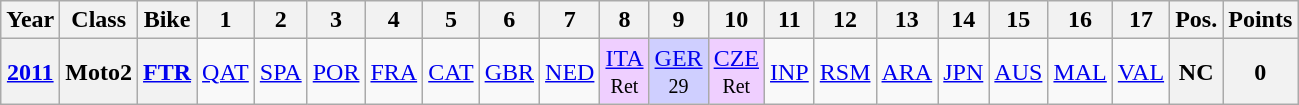<table class="wikitable" style="text-align:center">
<tr>
<th>Year</th>
<th>Class</th>
<th>Bike</th>
<th>1</th>
<th>2</th>
<th>3</th>
<th>4</th>
<th>5</th>
<th>6</th>
<th>7</th>
<th>8</th>
<th>9</th>
<th>10</th>
<th>11</th>
<th>12</th>
<th>13</th>
<th>14</th>
<th>15</th>
<th>16</th>
<th>17</th>
<th>Pos.</th>
<th>Points</th>
</tr>
<tr>
<th><a href='#'>2011</a></th>
<th>Moto2</th>
<th><a href='#'>FTR</a></th>
<td><a href='#'>QAT</a></td>
<td><a href='#'>SPA</a></td>
<td><a href='#'>POR</a></td>
<td><a href='#'>FRA</a></td>
<td><a href='#'>CAT</a></td>
<td><a href='#'>GBR</a></td>
<td><a href='#'>NED</a></td>
<td style="background:#efcfff;"><a href='#'>ITA</a><br><small>Ret</small></td>
<td style="background:#cfcfff;"><a href='#'>GER</a><br><small>29</small></td>
<td style="background:#efcfff;"><a href='#'>CZE</a><br><small>Ret</small></td>
<td><a href='#'>INP</a></td>
<td><a href='#'>RSM</a></td>
<td><a href='#'>ARA</a></td>
<td><a href='#'>JPN</a></td>
<td><a href='#'>AUS</a></td>
<td><a href='#'>MAL</a></td>
<td><a href='#'>VAL</a></td>
<th>NC</th>
<th>0</th>
</tr>
</table>
